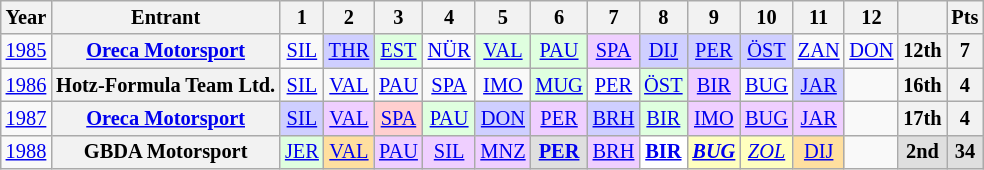<table class="wikitable" style="text-align:center; font-size:85%">
<tr>
<th>Year</th>
<th>Entrant</th>
<th>1</th>
<th>2</th>
<th>3</th>
<th>4</th>
<th>5</th>
<th>6</th>
<th>7</th>
<th>8</th>
<th>9</th>
<th>10</th>
<th>11</th>
<th>12</th>
<th></th>
<th>Pts</th>
</tr>
<tr>
<td><a href='#'>1985</a></td>
<th nowrap><a href='#'>Oreca Motorsport</a></th>
<td><a href='#'>SIL</a></td>
<td style="background:#CFCFFF;"><a href='#'>THR</a><br></td>
<td style="background:#DFFFDF;"><a href='#'>EST</a><br></td>
<td><a href='#'>NÜR</a></td>
<td style="background:#DFFFDF;"><a href='#'>VAL</a><br></td>
<td style="background:#DFFFDF;"><a href='#'>PAU</a><br></td>
<td style="background:#EFCFFF;"><a href='#'>SPA</a><br></td>
<td style="background:#CFCFFF;"><a href='#'>DIJ</a><br></td>
<td style="background:#CFCFFF;"><a href='#'>PER</a><br></td>
<td style="background:#CFCFFF;"><a href='#'>ÖST</a><br></td>
<td><a href='#'>ZAN</a></td>
<td><a href='#'>DON</a></td>
<th>12th</th>
<th>7</th>
</tr>
<tr>
<td><a href='#'>1986</a></td>
<th nowrap>Hotz-Formula Team Ltd.</th>
<td><a href='#'>SIL</a></td>
<td><a href='#'>VAL</a></td>
<td><a href='#'>PAU</a></td>
<td><a href='#'>SPA</a></td>
<td><a href='#'>IMO</a></td>
<td style="background:#DFFFDF;"><a href='#'>MUG</a><br></td>
<td><a href='#'>PER</a></td>
<td style="background:#DFFFDF;"><a href='#'>ÖST</a><br></td>
<td style="background:#EFCFFF;"><a href='#'>BIR</a><br></td>
<td><a href='#'>BUG</a></td>
<td style="background:#CFCFFF;"><a href='#'>JAR</a><br></td>
<td></td>
<th>16th</th>
<th>4</th>
</tr>
<tr>
<td><a href='#'>1987</a></td>
<th nowrap><a href='#'>Oreca Motorsport</a></th>
<td style="background:#CFCFFF;"><a href='#'>SIL</a><br></td>
<td style="background:#EFCFFF;"><a href='#'>VAL</a><br></td>
<td style="background:#FFCFCF;"><a href='#'>SPA</a><br></td>
<td style="background:#DFFFDF;"><a href='#'>PAU</a><br></td>
<td style="background:#CFCFFF;"><a href='#'>DON</a><br></td>
<td style="background:#EFCFFF;"><a href='#'>PER</a><br></td>
<td style="background:#CFCFFF;"><a href='#'>BRH</a><br></td>
<td style="background:#DFFFDF;"><a href='#'>BIR</a><br></td>
<td style="background:#EFCFFF;"><a href='#'>IMO</a><br></td>
<td style="background:#EFCFFF;"><a href='#'>BUG</a><br></td>
<td style="background:#EFCFFF;"><a href='#'>JAR</a><br></td>
<td></td>
<th>17th</th>
<th>4</th>
</tr>
<tr>
<td><a href='#'>1988</a></td>
<th nowrap>GBDA Motorsport</th>
<td style="background:#DFFFDF;"><a href='#'>JER</a><br></td>
<td style="background:#FFDF9F;"><a href='#'>VAL</a><br></td>
<td style="background:#EFCFFF;"><a href='#'>PAU</a><br></td>
<td style="background:#EFCFFF;"><a href='#'>SIL</a><br></td>
<td style="background:#EFCFFF;"><a href='#'>MNZ</a><br></td>
<td style="background:#DFDFDF;"><strong><a href='#'>PER</a></strong><br></td>
<td style="background:#EFCFFF;"><a href='#'>BRH</a><br></td>
<td style="background:#ffffff;"><strong><a href='#'>BIR</a></strong><br></td>
<td style="background:#FFFFBF;"><a href='#'><strong><em>BUG</em></strong></a><br></td>
<td style="background:#FFFFBF;"><em><a href='#'>ZOL</a></em><br></td>
<td style="background:#FFDF9F;"><a href='#'>DIJ</a><br></td>
<td></td>
<td style="background:#DFDFDF;"><strong>2nd</strong></td>
<td style="background:#DFDFDF;"><strong>34</strong></td>
</tr>
</table>
